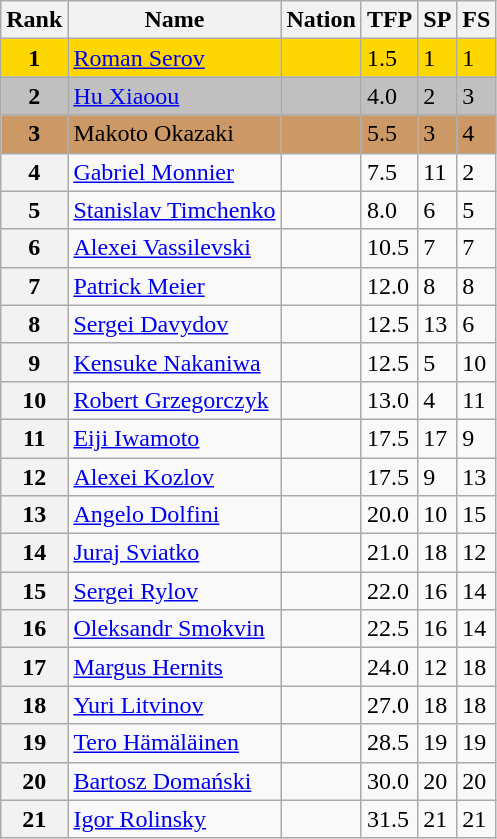<table class="wikitable sortable">
<tr>
<th>Rank</th>
<th>Name</th>
<th>Nation</th>
<th>TFP</th>
<th>SP</th>
<th>FS</th>
</tr>
<tr bgcolor="gold">
<td align="center"><strong>1</strong></td>
<td><a href='#'>Roman Serov</a></td>
<td></td>
<td>1.5</td>
<td>1</td>
<td>1</td>
</tr>
<tr bgcolor="silver">
<td align="center"><strong>2</strong></td>
<td><a href='#'>Hu Xiaoou</a></td>
<td></td>
<td>4.0</td>
<td>2</td>
<td>3</td>
</tr>
<tr bgcolor="cc9966">
<td align="center"><strong>3</strong></td>
<td>Makoto Okazaki</td>
<td></td>
<td>5.5</td>
<td>3</td>
<td>4</td>
</tr>
<tr>
<th>4</th>
<td><a href='#'>Gabriel Monnier</a></td>
<td></td>
<td>7.5</td>
<td>11</td>
<td>2</td>
</tr>
<tr>
<th>5</th>
<td><a href='#'>Stanislav Timchenko</a></td>
<td></td>
<td>8.0</td>
<td>6</td>
<td>5</td>
</tr>
<tr>
<th>6</th>
<td><a href='#'>Alexei Vassilevski</a></td>
<td></td>
<td>10.5</td>
<td>7</td>
<td>7</td>
</tr>
<tr>
<th>7</th>
<td><a href='#'>Patrick Meier</a></td>
<td></td>
<td>12.0</td>
<td>8</td>
<td>8</td>
</tr>
<tr>
<th>8</th>
<td><a href='#'>Sergei Davydov</a></td>
<td></td>
<td>12.5</td>
<td>13</td>
<td>6</td>
</tr>
<tr>
<th>9</th>
<td><a href='#'>Kensuke Nakaniwa</a></td>
<td></td>
<td>12.5</td>
<td>5</td>
<td>10</td>
</tr>
<tr>
<th>10</th>
<td><a href='#'>Robert Grzegorczyk</a></td>
<td></td>
<td>13.0</td>
<td>4</td>
<td>11</td>
</tr>
<tr>
<th>11</th>
<td><a href='#'>Eiji Iwamoto</a></td>
<td></td>
<td>17.5</td>
<td>17</td>
<td>9</td>
</tr>
<tr>
<th>12</th>
<td><a href='#'>Alexei Kozlov</a></td>
<td></td>
<td>17.5</td>
<td>9</td>
<td>13</td>
</tr>
<tr>
<th>13</th>
<td><a href='#'>Angelo Dolfini</a></td>
<td></td>
<td>20.0</td>
<td>10</td>
<td>15</td>
</tr>
<tr>
<th>14</th>
<td><a href='#'>Juraj Sviatko</a></td>
<td></td>
<td>21.0</td>
<td>18</td>
<td>12</td>
</tr>
<tr>
<th>15</th>
<td><a href='#'>Sergei Rylov</a></td>
<td></td>
<td>22.0</td>
<td>16</td>
<td>14</td>
</tr>
<tr>
<th>16</th>
<td><a href='#'>Oleksandr Smokvin</a></td>
<td></td>
<td>22.5</td>
<td>16</td>
<td>14</td>
</tr>
<tr>
<th>17</th>
<td><a href='#'>Margus Hernits</a></td>
<td></td>
<td>24.0</td>
<td>12</td>
<td>18</td>
</tr>
<tr>
<th>18</th>
<td><a href='#'>Yuri Litvinov</a></td>
<td></td>
<td>27.0</td>
<td>18</td>
<td>18</td>
</tr>
<tr>
<th>19</th>
<td><a href='#'>Tero Hämäläinen</a></td>
<td></td>
<td>28.5</td>
<td>19</td>
<td>19</td>
</tr>
<tr>
<th>20</th>
<td><a href='#'>Bartosz Domański</a></td>
<td></td>
<td>30.0</td>
<td>20</td>
<td>20</td>
</tr>
<tr>
<th>21</th>
<td><a href='#'>Igor Rolinsky</a></td>
<td></td>
<td>31.5</td>
<td>21</td>
<td>21</td>
</tr>
</table>
